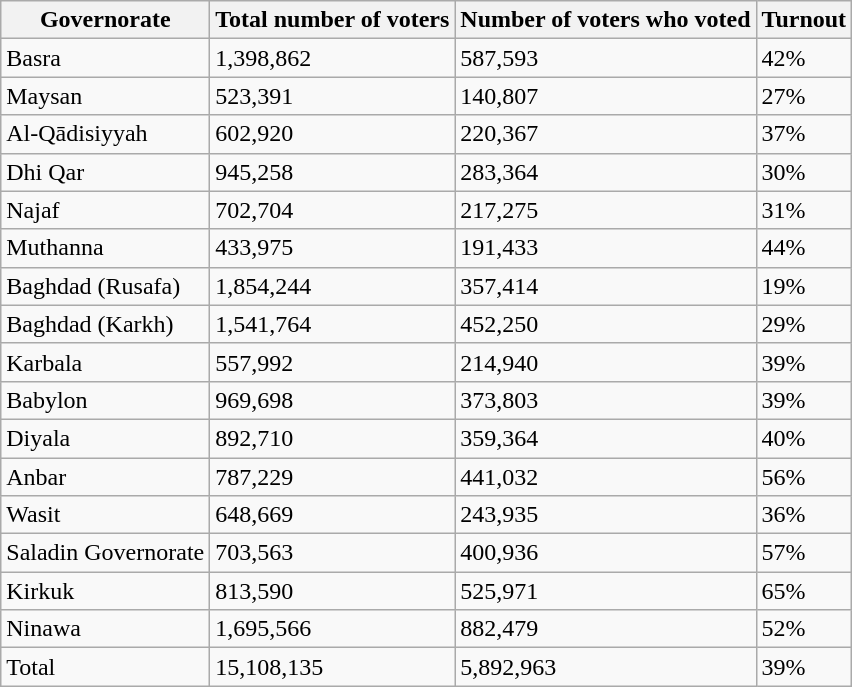<table class="wikitable sortable">
<tr>
<th>Governorate</th>
<th>Total number of voters</th>
<th>Number of voters who voted</th>
<th>Turnout</th>
</tr>
<tr>
<td>Basra</td>
<td>1,398,862</td>
<td>587,593</td>
<td>42%</td>
</tr>
<tr>
<td>Maysan</td>
<td>523,391</td>
<td>140,807</td>
<td>27%</td>
</tr>
<tr>
<td>Al-Qādisiyyah</td>
<td>602,920</td>
<td>220,367</td>
<td>37%</td>
</tr>
<tr>
<td>Dhi Qar</td>
<td>945,258</td>
<td>283,364</td>
<td>30%</td>
</tr>
<tr>
<td>Najaf</td>
<td>702,704</td>
<td>217,275</td>
<td>31%</td>
</tr>
<tr>
<td>Muthanna</td>
<td>433,975</td>
<td>191,433</td>
<td>44%</td>
</tr>
<tr>
<td>Baghdad (Rusafa)</td>
<td>1,854,244</td>
<td>357,414</td>
<td>19%</td>
</tr>
<tr>
<td>Baghdad (Karkh)</td>
<td>1,541,764</td>
<td>452,250</td>
<td>29%</td>
</tr>
<tr>
<td>Karbala</td>
<td>557,992</td>
<td>214,940</td>
<td>39%</td>
</tr>
<tr>
<td>Babylon</td>
<td>969,698</td>
<td>373,803</td>
<td>39%</td>
</tr>
<tr>
<td>Diyala</td>
<td>892,710</td>
<td>359,364</td>
<td>40%</td>
</tr>
<tr>
<td>Anbar</td>
<td>787,229</td>
<td>441,032</td>
<td>56%</td>
</tr>
<tr>
<td>Wasit</td>
<td>648,669</td>
<td>243,935</td>
<td>36%</td>
</tr>
<tr>
<td>Saladin Governorate</td>
<td>703,563</td>
<td>400,936</td>
<td>57%</td>
</tr>
<tr>
<td>Kirkuk</td>
<td>813,590</td>
<td>525,971</td>
<td>65%</td>
</tr>
<tr>
<td>Ninawa</td>
<td>1,695,566</td>
<td>882,479</td>
<td>52%</td>
</tr>
<tr>
<td>Total</td>
<td>15,108,135</td>
<td>5,892,963</td>
<td>39%</td>
</tr>
</table>
